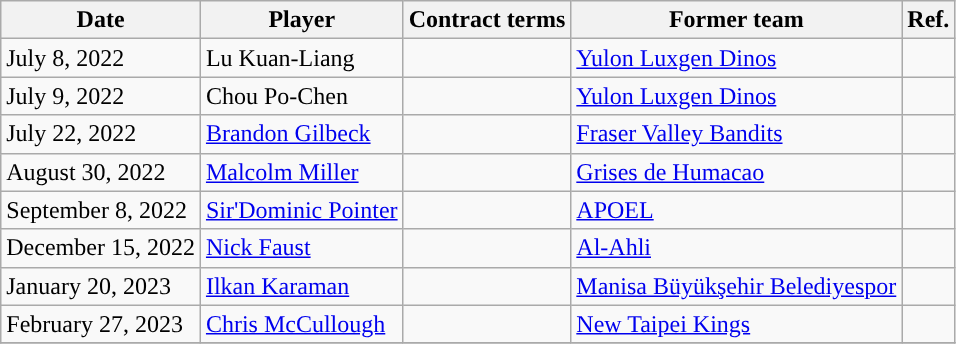<table class="wikitable">
<tr>
<th>Date</th>
<th>Player</th>
<th>Contract terms</th>
<th>Former team</th>
<th>Ref.</th>
</tr>
<tr>
<td>July 8, 2022</td>
<td>Lu Kuan-Liang</td>
<td></td>
<td><a href='#'>Yulon Luxgen Dinos</a></td>
<td></td>
</tr>
<tr>
<td>July 9, 2022</td>
<td>Chou Po-Chen</td>
<td></td>
<td><a href='#'>Yulon Luxgen Dinos</a></td>
<td></td>
</tr>
<tr>
<td>July 22, 2022</td>
<td><a href='#'>Brandon Gilbeck</a></td>
<td></td>
<td><a href='#'>Fraser Valley Bandits</a></td>
<td></td>
</tr>
<tr>
<td>August 30, 2022</td>
<td><a href='#'>Malcolm Miller</a></td>
<td></td>
<td><a href='#'>Grises de Humacao</a></td>
<td></td>
</tr>
<tr>
<td>September 8, 2022</td>
<td><a href='#'>Sir'Dominic Pointer</a></td>
<td></td>
<td><a href='#'>APOEL</a></td>
<td></td>
</tr>
<tr>
<td>December 15, 2022</td>
<td><a href='#'>Nick Faust</a></td>
<td></td>
<td><a href='#'>Al-Ahli</a></td>
<td></td>
</tr>
<tr>
<td>January 20, 2023</td>
<td><a href='#'>Ilkan Karaman</a></td>
<td></td>
<td><a href='#'>Manisa Büyükşehir Belediyespor</a></td>
<td></td>
</tr>
<tr>
<td>February 27, 2023</td>
<td><a href='#'>Chris McCullough</a></td>
<td></td>
<td><a href='#'>New Taipei Kings</a></td>
<td></td>
</tr>
<tr>
</tr>
</table>
